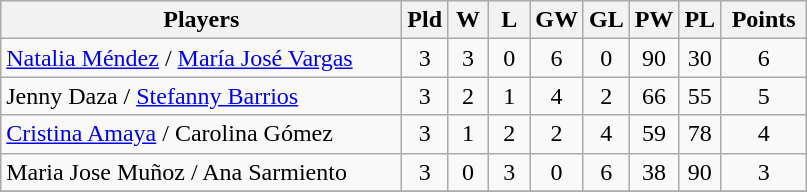<table class=wikitable style="text-align:center">
<tr>
<th width=260>Players</th>
<th width=20>Pld</th>
<th width=20>W</th>
<th width=20>L</th>
<th width=20>GW</th>
<th width=20>GL</th>
<th width=20>PW</th>
<th width=20>PL</th>
<th width=50>Points</th>
</tr>
<tr>
<td align="left"> <a href='#'>Natalia Méndez</a> / <a href='#'>María José Vargas</a></td>
<td>3</td>
<td>3</td>
<td>0</td>
<td>6</td>
<td>0</td>
<td>90</td>
<td>30</td>
<td>6</td>
</tr>
<tr>
<td align="left"> Jenny Daza / <a href='#'>Stefanny Barrios</a></td>
<td>3</td>
<td>2</td>
<td>1</td>
<td>4</td>
<td>2</td>
<td>66</td>
<td>55</td>
<td>5</td>
</tr>
<tr>
<td align="left"> <a href='#'>Cristina Amaya</a> / Carolina Gómez</td>
<td>3</td>
<td>1</td>
<td>2</td>
<td>2</td>
<td>4</td>
<td>59</td>
<td>78</td>
<td>4</td>
</tr>
<tr>
<td align="left"> Maria Jose Muñoz / Ana Sarmiento</td>
<td>3</td>
<td>0</td>
<td>3</td>
<td>0</td>
<td>6</td>
<td>38</td>
<td>90</td>
<td>3</td>
</tr>
<tr>
</tr>
</table>
